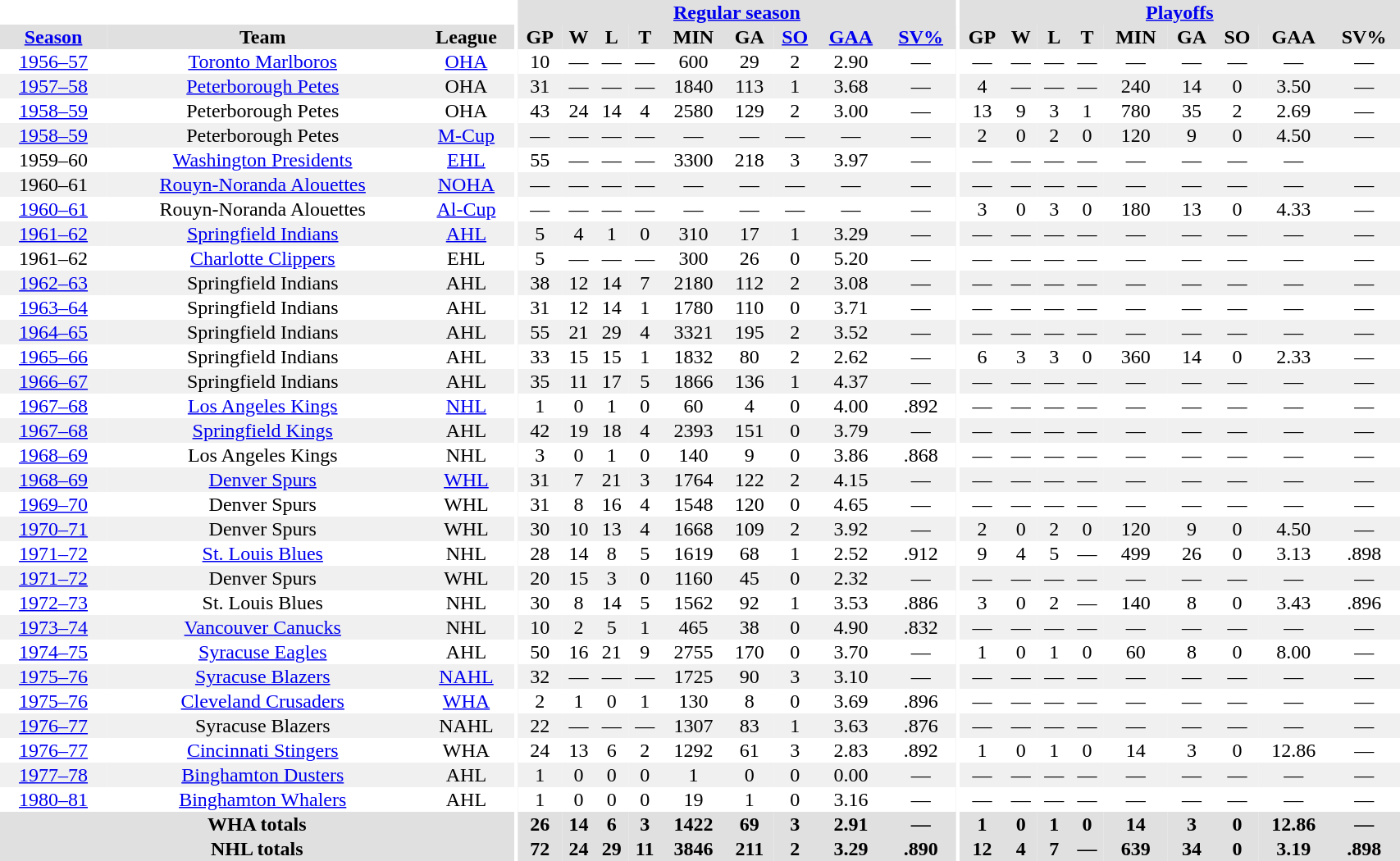<table border="0" cellpadding="1" cellspacing="0" style="width:90%; text-align:center;">
<tr bgcolor="#e0e0e0">
<th colspan="3" bgcolor="#ffffff"></th>
<th rowspan="99" bgcolor="#ffffff"></th>
<th colspan="9" bgcolor="#e0e0e0"><a href='#'>Regular season</a></th>
<th rowspan="99" bgcolor="#ffffff"></th>
<th colspan="9" bgcolor="#e0e0e0"><a href='#'>Playoffs</a></th>
</tr>
<tr bgcolor="#e0e0e0">
<th><a href='#'>Season</a></th>
<th>Team</th>
<th>League</th>
<th>GP</th>
<th>W</th>
<th>L</th>
<th>T</th>
<th>MIN</th>
<th>GA</th>
<th><a href='#'>SO</a></th>
<th><a href='#'>GAA</a></th>
<th><a href='#'>SV%</a></th>
<th>GP</th>
<th>W</th>
<th>L</th>
<th>T</th>
<th>MIN</th>
<th>GA</th>
<th>SO</th>
<th>GAA</th>
<th>SV%</th>
</tr>
<tr>
<td><a href='#'>1956–57</a></td>
<td><a href='#'>Toronto Marlboros</a></td>
<td><a href='#'>OHA</a></td>
<td>10</td>
<td>—</td>
<td>—</td>
<td>—</td>
<td>600</td>
<td>29</td>
<td>2</td>
<td>2.90</td>
<td>—</td>
<td>—</td>
<td>—</td>
<td>—</td>
<td>—</td>
<td>—</td>
<td>—</td>
<td>—</td>
<td>—</td>
<td>—</td>
</tr>
<tr bgcolor="#f0f0f0">
<td><a href='#'>1957–58</a></td>
<td><a href='#'>Peterborough Petes</a></td>
<td>OHA</td>
<td>31</td>
<td>—</td>
<td>—</td>
<td>—</td>
<td>1840</td>
<td>113</td>
<td>1</td>
<td>3.68</td>
<td>—</td>
<td>4</td>
<td>—</td>
<td>—</td>
<td>—</td>
<td>240</td>
<td>14</td>
<td>0</td>
<td>3.50</td>
<td>—</td>
</tr>
<tr>
<td><a href='#'>1958–59</a></td>
<td>Peterborough Petes</td>
<td>OHA</td>
<td>43</td>
<td>24</td>
<td>14</td>
<td>4</td>
<td>2580</td>
<td>129</td>
<td>2</td>
<td>3.00</td>
<td>—</td>
<td>13</td>
<td>9</td>
<td>3</td>
<td>1</td>
<td>780</td>
<td>35</td>
<td>2</td>
<td>2.69</td>
<td>—</td>
</tr>
<tr bgcolor="#f0f0f0">
<td><a href='#'>1958–59</a></td>
<td>Peterborough Petes</td>
<td><a href='#'>M-Cup</a></td>
<td>—</td>
<td>—</td>
<td>—</td>
<td>—</td>
<td>—</td>
<td>—</td>
<td>—</td>
<td>—</td>
<td>—</td>
<td>2</td>
<td>0</td>
<td>2</td>
<td>0</td>
<td>120</td>
<td>9</td>
<td>0</td>
<td>4.50</td>
<td>—</td>
</tr>
<tr>
<td>1959–60</td>
<td><a href='#'>Washington Presidents</a></td>
<td><a href='#'>EHL</a></td>
<td>55</td>
<td>—</td>
<td>—</td>
<td>—</td>
<td>3300</td>
<td>218</td>
<td>3</td>
<td>3.97</td>
<td>—</td>
<td>—</td>
<td>—</td>
<td>—</td>
<td>—</td>
<td>—</td>
<td>—</td>
<td>—</td>
<td>—</td>
</tr>
<tr bgcolor="#f0f0f0">
<td>1960–61</td>
<td><a href='#'>Rouyn-Noranda Alouettes</a></td>
<td><a href='#'>NOHA</a></td>
<td>—</td>
<td>—</td>
<td>—</td>
<td>—</td>
<td>—</td>
<td>—</td>
<td>—</td>
<td>—</td>
<td>—</td>
<td>—</td>
<td>—</td>
<td>—</td>
<td>—</td>
<td>—</td>
<td>—</td>
<td>—</td>
<td>—</td>
<td>—</td>
</tr>
<tr>
<td><a href='#'>1960–61</a></td>
<td>Rouyn-Noranda Alouettes</td>
<td><a href='#'>Al-Cup</a></td>
<td>—</td>
<td>—</td>
<td>—</td>
<td>—</td>
<td>—</td>
<td>—</td>
<td>—</td>
<td>—</td>
<td>—</td>
<td>3</td>
<td>0</td>
<td>3</td>
<td>0</td>
<td>180</td>
<td>13</td>
<td>0</td>
<td>4.33</td>
<td>—</td>
</tr>
<tr bgcolor="#f0f0f0">
<td><a href='#'>1961–62</a></td>
<td><a href='#'>Springfield Indians</a></td>
<td><a href='#'>AHL</a></td>
<td>5</td>
<td>4</td>
<td>1</td>
<td>0</td>
<td>310</td>
<td>17</td>
<td>1</td>
<td>3.29</td>
<td>—</td>
<td>—</td>
<td>—</td>
<td>—</td>
<td>—</td>
<td>—</td>
<td>—</td>
<td>—</td>
<td>—</td>
<td>—</td>
</tr>
<tr>
<td>1961–62</td>
<td><a href='#'>Charlotte Clippers</a></td>
<td>EHL</td>
<td>5</td>
<td>—</td>
<td>—</td>
<td>—</td>
<td>300</td>
<td>26</td>
<td>0</td>
<td>5.20</td>
<td>—</td>
<td>—</td>
<td>—</td>
<td>—</td>
<td>—</td>
<td>—</td>
<td>—</td>
<td>—</td>
<td>—</td>
<td>—</td>
</tr>
<tr bgcolor="#f0f0f0">
<td><a href='#'>1962–63</a></td>
<td>Springfield Indians</td>
<td>AHL</td>
<td>38</td>
<td>12</td>
<td>14</td>
<td>7</td>
<td>2180</td>
<td>112</td>
<td>2</td>
<td>3.08</td>
<td>—</td>
<td>—</td>
<td>—</td>
<td>—</td>
<td>—</td>
<td>—</td>
<td>—</td>
<td>—</td>
<td>—</td>
<td>—</td>
</tr>
<tr>
<td><a href='#'>1963–64</a></td>
<td>Springfield Indians</td>
<td>AHL</td>
<td>31</td>
<td>12</td>
<td>14</td>
<td>1</td>
<td>1780</td>
<td>110</td>
<td>0</td>
<td>3.71</td>
<td>—</td>
<td>—</td>
<td>—</td>
<td>—</td>
<td>—</td>
<td>—</td>
<td>—</td>
<td>—</td>
<td>—</td>
<td>—</td>
</tr>
<tr bgcolor="#f0f0f0">
<td><a href='#'>1964–65</a></td>
<td>Springfield Indians</td>
<td>AHL</td>
<td>55</td>
<td>21</td>
<td>29</td>
<td>4</td>
<td>3321</td>
<td>195</td>
<td>2</td>
<td>3.52</td>
<td>—</td>
<td>—</td>
<td>—</td>
<td>—</td>
<td>—</td>
<td>—</td>
<td>—</td>
<td>—</td>
<td>—</td>
<td>—</td>
</tr>
<tr>
<td><a href='#'>1965–66</a></td>
<td>Springfield Indians</td>
<td>AHL</td>
<td>33</td>
<td>15</td>
<td>15</td>
<td>1</td>
<td>1832</td>
<td>80</td>
<td>2</td>
<td>2.62</td>
<td>—</td>
<td>6</td>
<td>3</td>
<td>3</td>
<td>0</td>
<td>360</td>
<td>14</td>
<td>0</td>
<td>2.33</td>
<td>—</td>
</tr>
<tr bgcolor="#f0f0f0">
<td><a href='#'>1966–67</a></td>
<td>Springfield Indians</td>
<td>AHL</td>
<td>35</td>
<td>11</td>
<td>17</td>
<td>5</td>
<td>1866</td>
<td>136</td>
<td>1</td>
<td>4.37</td>
<td>—</td>
<td>—</td>
<td>—</td>
<td>—</td>
<td>—</td>
<td>—</td>
<td>—</td>
<td>—</td>
<td>—</td>
<td>—</td>
</tr>
<tr>
<td><a href='#'>1967–68</a></td>
<td><a href='#'>Los Angeles Kings</a></td>
<td><a href='#'>NHL</a></td>
<td>1</td>
<td>0</td>
<td>1</td>
<td>0</td>
<td>60</td>
<td>4</td>
<td>0</td>
<td>4.00</td>
<td>.892</td>
<td>—</td>
<td>—</td>
<td>—</td>
<td>—</td>
<td>—</td>
<td>—</td>
<td>—</td>
<td>—</td>
<td>—</td>
</tr>
<tr bgcolor="#f0f0f0">
<td><a href='#'>1967–68</a></td>
<td><a href='#'>Springfield Kings</a></td>
<td>AHL</td>
<td>42</td>
<td>19</td>
<td>18</td>
<td>4</td>
<td>2393</td>
<td>151</td>
<td>0</td>
<td>3.79</td>
<td>—</td>
<td>—</td>
<td>—</td>
<td>—</td>
<td>—</td>
<td>—</td>
<td>—</td>
<td>—</td>
<td>—</td>
<td>—</td>
</tr>
<tr>
<td><a href='#'>1968–69</a></td>
<td>Los Angeles Kings</td>
<td>NHL</td>
<td>3</td>
<td>0</td>
<td>1</td>
<td>0</td>
<td>140</td>
<td>9</td>
<td>0</td>
<td>3.86</td>
<td>.868</td>
<td>—</td>
<td>—</td>
<td>—</td>
<td>—</td>
<td>—</td>
<td>—</td>
<td>—</td>
<td>—</td>
<td>—</td>
</tr>
<tr bgcolor="#f0f0f0">
<td><a href='#'>1968–69</a></td>
<td><a href='#'>Denver Spurs</a></td>
<td><a href='#'>WHL</a></td>
<td>31</td>
<td>7</td>
<td>21</td>
<td>3</td>
<td>1764</td>
<td>122</td>
<td>2</td>
<td>4.15</td>
<td>—</td>
<td>—</td>
<td>—</td>
<td>—</td>
<td>—</td>
<td>—</td>
<td>—</td>
<td>—</td>
<td>—</td>
<td>—</td>
</tr>
<tr>
<td><a href='#'>1969–70</a></td>
<td>Denver Spurs</td>
<td>WHL</td>
<td>31</td>
<td>8</td>
<td>16</td>
<td>4</td>
<td>1548</td>
<td>120</td>
<td>0</td>
<td>4.65</td>
<td>—</td>
<td>—</td>
<td>—</td>
<td>—</td>
<td>—</td>
<td>—</td>
<td>—</td>
<td>—</td>
<td>—</td>
<td>—</td>
</tr>
<tr bgcolor="#f0f0f0">
<td><a href='#'>1970–71</a></td>
<td>Denver Spurs</td>
<td>WHL</td>
<td>30</td>
<td>10</td>
<td>13</td>
<td>4</td>
<td>1668</td>
<td>109</td>
<td>2</td>
<td>3.92</td>
<td>—</td>
<td>2</td>
<td>0</td>
<td>2</td>
<td>0</td>
<td>120</td>
<td>9</td>
<td>0</td>
<td>4.50</td>
<td>—</td>
</tr>
<tr>
<td><a href='#'>1971–72</a></td>
<td><a href='#'>St. Louis Blues</a></td>
<td>NHL</td>
<td>28</td>
<td>14</td>
<td>8</td>
<td>5</td>
<td>1619</td>
<td>68</td>
<td>1</td>
<td>2.52</td>
<td>.912</td>
<td>9</td>
<td>4</td>
<td>5</td>
<td>—</td>
<td>499</td>
<td>26</td>
<td>0</td>
<td>3.13</td>
<td>.898</td>
</tr>
<tr bgcolor="#f0f0f0">
<td><a href='#'>1971–72</a></td>
<td>Denver Spurs</td>
<td>WHL</td>
<td>20</td>
<td>15</td>
<td>3</td>
<td>0</td>
<td>1160</td>
<td>45</td>
<td>0</td>
<td>2.32</td>
<td>—</td>
<td>—</td>
<td>—</td>
<td>—</td>
<td>—</td>
<td>—</td>
<td>—</td>
<td>—</td>
<td>—</td>
<td>—</td>
</tr>
<tr>
<td><a href='#'>1972–73</a></td>
<td>St. Louis Blues</td>
<td>NHL</td>
<td>30</td>
<td>8</td>
<td>14</td>
<td>5</td>
<td>1562</td>
<td>92</td>
<td>1</td>
<td>3.53</td>
<td>.886</td>
<td>3</td>
<td>0</td>
<td>2</td>
<td>—</td>
<td>140</td>
<td>8</td>
<td>0</td>
<td>3.43</td>
<td>.896</td>
</tr>
<tr bgcolor="#f0f0f0">
<td><a href='#'>1973–74</a></td>
<td><a href='#'>Vancouver Canucks</a></td>
<td>NHL</td>
<td>10</td>
<td>2</td>
<td>5</td>
<td>1</td>
<td>465</td>
<td>38</td>
<td>0</td>
<td>4.90</td>
<td>.832</td>
<td>—</td>
<td>—</td>
<td>—</td>
<td>—</td>
<td>—</td>
<td>—</td>
<td>—</td>
<td>—</td>
<td>—</td>
</tr>
<tr>
<td><a href='#'>1974–75</a></td>
<td><a href='#'>Syracuse Eagles</a></td>
<td>AHL</td>
<td>50</td>
<td>16</td>
<td>21</td>
<td>9</td>
<td>2755</td>
<td>170</td>
<td>0</td>
<td>3.70</td>
<td>—</td>
<td>1</td>
<td>0</td>
<td>1</td>
<td>0</td>
<td>60</td>
<td>8</td>
<td>0</td>
<td>8.00</td>
<td>—</td>
</tr>
<tr bgcolor="#f0f0f0">
<td><a href='#'>1975–76</a></td>
<td><a href='#'>Syracuse Blazers</a></td>
<td><a href='#'>NAHL</a></td>
<td>32</td>
<td>—</td>
<td>—</td>
<td>—</td>
<td>1725</td>
<td>90</td>
<td>3</td>
<td>3.10</td>
<td>—</td>
<td>—</td>
<td>—</td>
<td>—</td>
<td>—</td>
<td>—</td>
<td>—</td>
<td>—</td>
<td>—</td>
<td>—</td>
</tr>
<tr>
<td><a href='#'>1975–76</a></td>
<td><a href='#'>Cleveland Crusaders</a></td>
<td><a href='#'>WHA</a></td>
<td>2</td>
<td>1</td>
<td>0</td>
<td>1</td>
<td>130</td>
<td>8</td>
<td>0</td>
<td>3.69</td>
<td>.896</td>
<td>—</td>
<td>—</td>
<td>—</td>
<td>—</td>
<td>—</td>
<td>—</td>
<td>—</td>
<td>—</td>
<td>—</td>
</tr>
<tr bgcolor="#f0f0f0">
<td><a href='#'>1976–77</a></td>
<td>Syracuse Blazers</td>
<td>NAHL</td>
<td>22</td>
<td>—</td>
<td>—</td>
<td>—</td>
<td>1307</td>
<td>83</td>
<td>1</td>
<td>3.63</td>
<td>.876</td>
<td>—</td>
<td>—</td>
<td>—</td>
<td>—</td>
<td>—</td>
<td>—</td>
<td>—</td>
<td>—</td>
<td>—</td>
</tr>
<tr>
<td><a href='#'>1976–77</a></td>
<td><a href='#'>Cincinnati Stingers</a></td>
<td>WHA</td>
<td>24</td>
<td>13</td>
<td>6</td>
<td>2</td>
<td>1292</td>
<td>61</td>
<td>3</td>
<td>2.83</td>
<td>.892</td>
<td>1</td>
<td>0</td>
<td>1</td>
<td>0</td>
<td>14</td>
<td>3</td>
<td>0</td>
<td>12.86</td>
<td>—</td>
</tr>
<tr bgcolor="#f0f0f0">
<td><a href='#'>1977–78</a></td>
<td><a href='#'>Binghamton Dusters</a></td>
<td>AHL</td>
<td>1</td>
<td>0</td>
<td>0</td>
<td>0</td>
<td>1</td>
<td>0</td>
<td>0</td>
<td>0.00</td>
<td>—</td>
<td>—</td>
<td>—</td>
<td>—</td>
<td>—</td>
<td>—</td>
<td>—</td>
<td>—</td>
<td>—</td>
<td>—</td>
</tr>
<tr>
<td><a href='#'>1980–81</a></td>
<td><a href='#'>Binghamton Whalers</a></td>
<td>AHL</td>
<td>1</td>
<td>0</td>
<td>0</td>
<td>0</td>
<td>19</td>
<td>1</td>
<td>0</td>
<td>3.16</td>
<td>—</td>
<td>—</td>
<td>—</td>
<td>—</td>
<td>—</td>
<td>—</td>
<td>—</td>
<td>—</td>
<td>—</td>
<td>—</td>
</tr>
<tr bgcolor="#e0e0e0">
<th colspan="3">WHA totals</th>
<th>26</th>
<th>14</th>
<th>6</th>
<th>3</th>
<th>1422</th>
<th>69</th>
<th>3</th>
<th>2.91</th>
<th>—</th>
<th>1</th>
<th>0</th>
<th>1</th>
<th>0</th>
<th>14</th>
<th>3</th>
<th>0</th>
<th>12.86</th>
<th>—</th>
</tr>
<tr bgcolor="#e0e0e0">
<th colspan="3">NHL totals</th>
<th>72</th>
<th>24</th>
<th>29</th>
<th>11</th>
<th>3846</th>
<th>211</th>
<th>2</th>
<th>3.29</th>
<th>.890</th>
<th>12</th>
<th>4</th>
<th>7</th>
<th>—</th>
<th>639</th>
<th>34</th>
<th>0</th>
<th>3.19</th>
<th>.898</th>
</tr>
</table>
